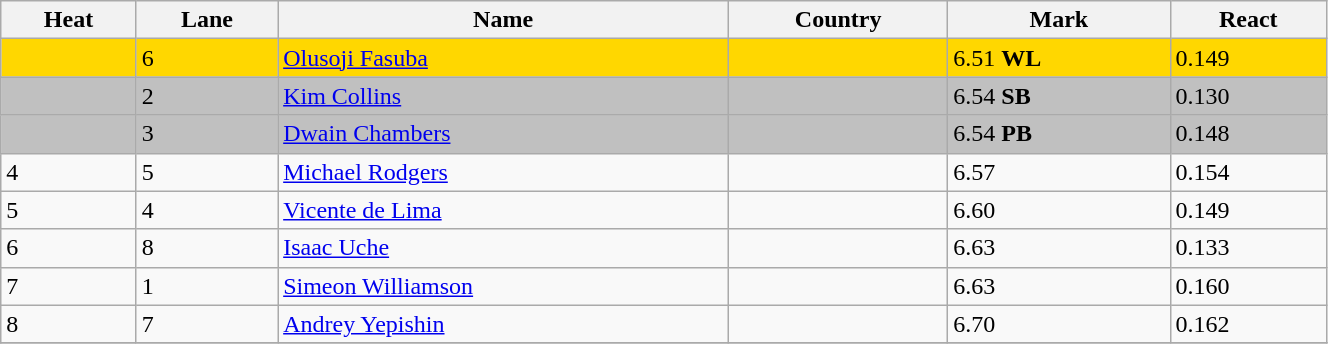<table class="wikitable" width=70%>
<tr>
<th>Heat</th>
<th>Lane</th>
<th>Name</th>
<th>Country</th>
<th>Mark</th>
<th>React</th>
</tr>
<tr bgcolor=gold>
<td></td>
<td>6</td>
<td><a href='#'>Olusoji Fasuba</a></td>
<td></td>
<td>6.51 <strong>WL</strong></td>
<td>0.149</td>
</tr>
<tr bgcolor=silver>
<td></td>
<td>2</td>
<td><a href='#'>Kim Collins</a></td>
<td></td>
<td>6.54 <strong>SB</strong></td>
<td>0.130</td>
</tr>
<tr bgcolor=silver>
<td></td>
<td>3</td>
<td><a href='#'>Dwain Chambers</a></td>
<td></td>
<td>6.54 <strong>PB</strong></td>
<td>0.148</td>
</tr>
<tr>
<td>4</td>
<td>5</td>
<td><a href='#'>Michael Rodgers</a></td>
<td></td>
<td>6.57</td>
<td>0.154</td>
</tr>
<tr>
<td>5</td>
<td>4</td>
<td><a href='#'>Vicente de Lima</a></td>
<td></td>
<td>6.60</td>
<td>0.149</td>
</tr>
<tr>
<td>6</td>
<td>8</td>
<td><a href='#'>Isaac Uche</a></td>
<td></td>
<td>6.63</td>
<td>0.133</td>
</tr>
<tr>
<td>7</td>
<td>1</td>
<td><a href='#'>Simeon Williamson</a></td>
<td></td>
<td>6.63</td>
<td>0.160</td>
</tr>
<tr>
<td>8</td>
<td>7</td>
<td><a href='#'>Andrey Yepishin</a></td>
<td></td>
<td>6.70</td>
<td>0.162</td>
</tr>
<tr>
</tr>
</table>
